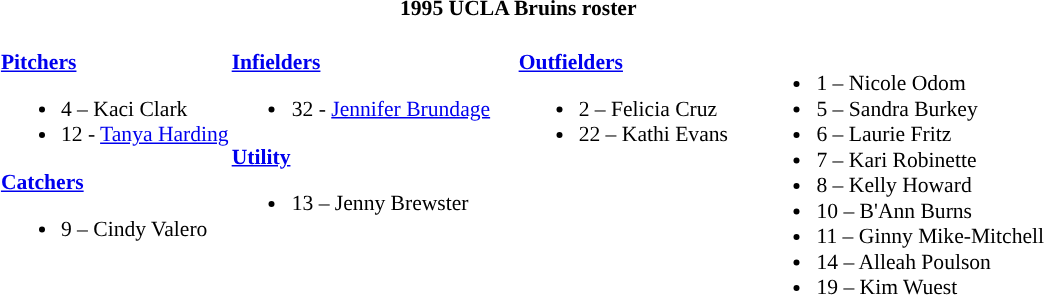<table class="toccolours" style="border-collapse:collapse; font-size:90%;">
<tr>
<th colspan=9>1995 UCLA Bruins roster</th>
</tr>
<tr>
<td width="03"> </td>
<td valign="top"><br><strong><a href='#'>Pitchers</a></strong><ul><li>4 – Kaci Clark</li><li>12 - <a href='#'>Tanya Harding</a></li></ul><strong><a href='#'>Catchers</a></strong><ul><li>9 – Cindy Valero</li></ul></td>
<td valign="top"><br><strong><a href='#'>Infielders</a></strong><ul><li>32 - <a href='#'>Jennifer Brundage</a></li></ul><strong><a href='#'>Utility</a></strong><ul><li>13 – Jenny Brewster</li></ul></td>
<td width="15"> </td>
<td valign="top"><br><strong><a href='#'>Outfielders</a></strong><ul><li>2 – Felicia Cruz</li><li>22 – Kathi Evans</li></ul></td>
<td width="15"> </td>
<td valign="top"><br><ul><li>1 – Nicole Odom</li><li>5 – Sandra Burkey</li><li>6 – Laurie Fritz</li><li>7 – Kari Robinette</li><li>8 – Kelly Howard</li><li>10 – B'Ann Burns</li><li>11 – Ginny Mike-Mitchell</li><li>14 – Alleah Poulson</li><li>19 – Kim Wuest</li></ul></td>
</tr>
</table>
